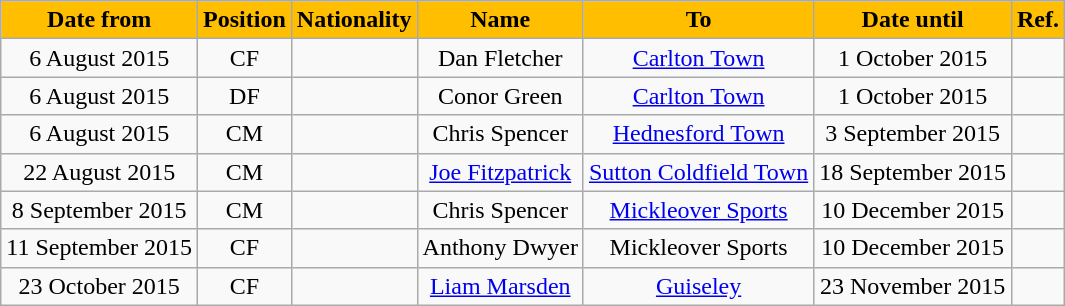<table class="wikitable" style="text-align:center;">
<tr>
<th style="background:#FFBF00; color:#000000;">Date from</th>
<th style="background:#FFBF00; color:#000000;">Position</th>
<th style="background:#FFBF00; color:#000000;">Nationality</th>
<th style="background:#FFBF00; color:#000000;">Name</th>
<th style="background:#FFBF00; color:#000000;">To</th>
<th style="background:#FFBF00; color:#000000;">Date until</th>
<th style="background:#FFBF00; color:#000000;">Ref.</th>
</tr>
<tr>
<td>6 August 2015</td>
<td>CF</td>
<td></td>
<td>Dan Fletcher</td>
<td><a href='#'>Carlton Town</a></td>
<td>1 October 2015</td>
<td></td>
</tr>
<tr>
<td>6 August 2015</td>
<td>DF</td>
<td></td>
<td>Conor Green</td>
<td><a href='#'>Carlton Town</a></td>
<td>1 October 2015</td>
<td></td>
</tr>
<tr>
<td>6 August 2015</td>
<td>CM</td>
<td></td>
<td>Chris Spencer</td>
<td><a href='#'>Hednesford Town</a></td>
<td>3 September 2015</td>
<td></td>
</tr>
<tr>
<td>22 August 2015</td>
<td>CM</td>
<td></td>
<td><a href='#'>Joe Fitzpatrick</a></td>
<td><a href='#'>Sutton Coldfield Town</a></td>
<td>18 September 2015</td>
<td></td>
</tr>
<tr>
<td>8 September 2015</td>
<td>CM</td>
<td></td>
<td>Chris Spencer</td>
<td><a href='#'>Mickleover Sports</a></td>
<td>10 December 2015</td>
<td></td>
</tr>
<tr>
<td>11 September 2015</td>
<td>CF</td>
<td></td>
<td>Anthony Dwyer</td>
<td>Mickleover Sports</td>
<td>10 December 2015</td>
<td></td>
</tr>
<tr>
<td>23 October 2015</td>
<td>CF</td>
<td></td>
<td><a href='#'>Liam Marsden</a></td>
<td><a href='#'>Guiseley</a></td>
<td>23 November 2015</td>
<td></td>
</tr>
</table>
